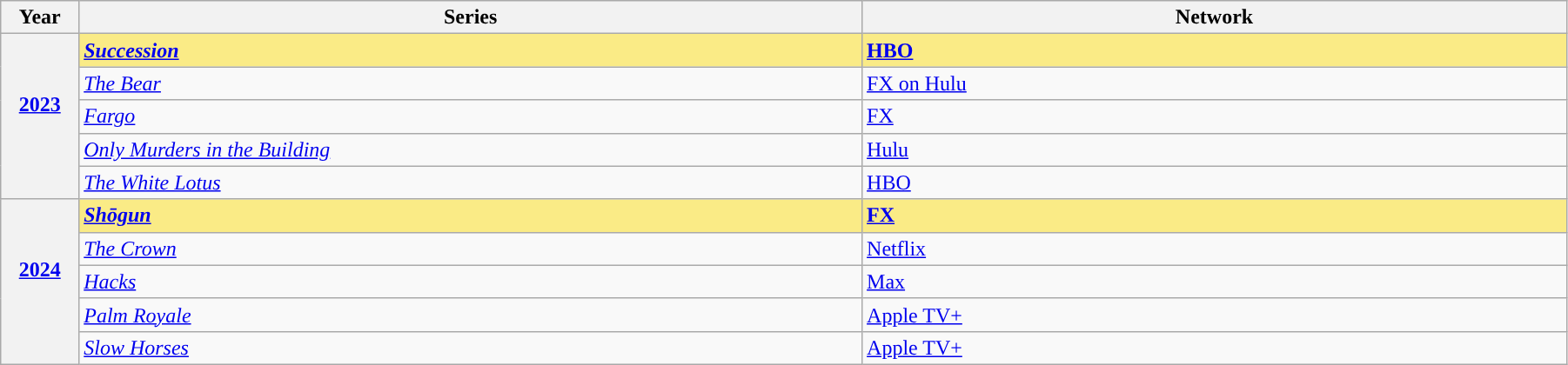<table class="wikitable sortable" style="width:95%;">
<tr>
<th scope="col" style="width:5%;">Year</th>
<th scope="col" style="width:50%;">Series</th>
<th width="45%">Network</th>
</tr>
<tr>
<th scope="row" rowspan=5 style="text-align:center;"><a href='#'>2023</a><br> <br> </th>
<td style="background:#FAEB86;"><strong><em><a href='#'>Succession</a></em></strong></td>
<td style="background:#FAEB86;"><strong><a href='#'>HBO</a></strong></td>
</tr>
<tr>
<td><em><a href='#'>The Bear</a></em></td>
<td><a href='#'>FX on Hulu</a></td>
</tr>
<tr>
<td><em><a href='#'>Fargo</a></em></td>
<td><a href='#'>FX</a></td>
</tr>
<tr>
<td><em><a href='#'>Only Murders in the Building</a></em></td>
<td><a href='#'>Hulu</a></td>
</tr>
<tr>
<td><em><a href='#'>The White Lotus</a></em></td>
<td><a href='#'>HBO</a></td>
</tr>
<tr>
<th scope="row" rowspan=5 style="text-align:center;"><a href='#'>2024</a><br> <br> </th>
<td style="background:#FAEB86;"><strong><em><a href='#'>Shōgun</a></em></strong></td>
<td style="background:#FAEB86;"><strong><a href='#'>FX</a></strong></td>
</tr>
<tr>
<td><em><a href='#'>The Crown</a></em></td>
<td><a href='#'>Netflix</a></td>
</tr>
<tr>
<td><em><a href='#'>Hacks</a></em></td>
<td><a href='#'>Max</a></td>
</tr>
<tr>
<td><em><a href='#'>Palm Royale</a></em></td>
<td><a href='#'>Apple TV+</a></td>
</tr>
<tr>
<td><em><a href='#'>Slow Horses</a></em></td>
<td><a href='#'>Apple TV+</a></td>
</tr>
</table>
